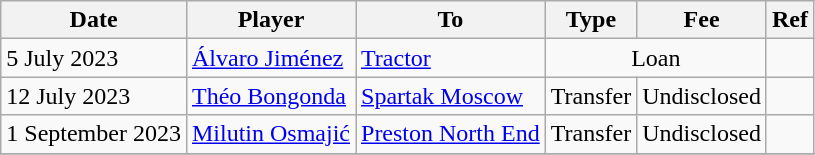<table class="wikitable">
<tr>
<th>Date</th>
<th>Player</th>
<th>To</th>
<th>Type</th>
<th>Fee</th>
<th>Ref</th>
</tr>
<tr>
<td>5 July 2023</td>
<td> <a href='#'>Álvaro Jiménez</a></td>
<td> <a href='#'>Tractor</a></td>
<td colspan=2 align=center>Loan</td>
<td></td>
</tr>
<tr>
<td>12 July 2023</td>
<td> <a href='#'>Théo Bongonda</a></td>
<td> <a href='#'>Spartak Moscow</a></td>
<td>Transfer</td>
<td>Undisclosed</td>
<td></td>
</tr>
<tr>
<td>1 September 2023</td>
<td> <a href='#'>Milutin Osmajić</a></td>
<td> <a href='#'>Preston North End</a></td>
<td>Transfer</td>
<td>Undisclosed</td>
<td></td>
</tr>
<tr>
</tr>
</table>
